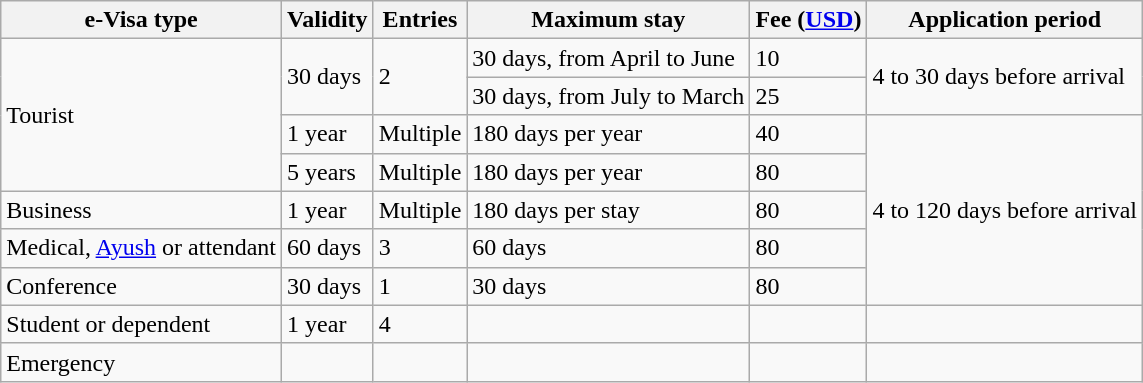<table class=wikitable sortable>
<tr>
<th>e-Visa type</th>
<th>Validity</th>
<th>Entries</th>
<th>Maximum stay</th>
<th>Fee (<a href='#'>USD</a>)</th>
<th>Application period</th>
</tr>
<tr>
<td rowspan=4>Tourist</td>
<td rowspan=2>30 days</td>
<td rowspan=2>2</td>
<td>30 days, from April to June</td>
<td>10</td>
<td rowspan=2>4 to 30 days before arrival</td>
</tr>
<tr>
<td>30 days, from July to March</td>
<td>25</td>
</tr>
<tr>
<td>1 year</td>
<td>Multiple</td>
<td>180 days per year</td>
<td>40</td>
<td rowspan=5>4 to 120 days before arrival</td>
</tr>
<tr>
<td>5 years</td>
<td>Multiple</td>
<td>180 days per year</td>
<td>80</td>
</tr>
<tr>
<td>Business</td>
<td>1 year</td>
<td>Multiple</td>
<td>180 days per stay</td>
<td>80</td>
</tr>
<tr>
<td>Medical, <a href='#'>Ayush</a> or attendant</td>
<td>60 days</td>
<td>3</td>
<td>60 days</td>
<td>80</td>
</tr>
<tr>
<td>Conference</td>
<td>30 days</td>
<td>1</td>
<td>30 days</td>
<td>80</td>
</tr>
<tr>
<td>Student or dependent</td>
<td>1 year</td>
<td>4</td>
<td></td>
<td></td>
<td></td>
</tr>
<tr>
<td>Emergency</td>
<td></td>
<td></td>
<td></td>
<td></td>
<td></td>
</tr>
</table>
